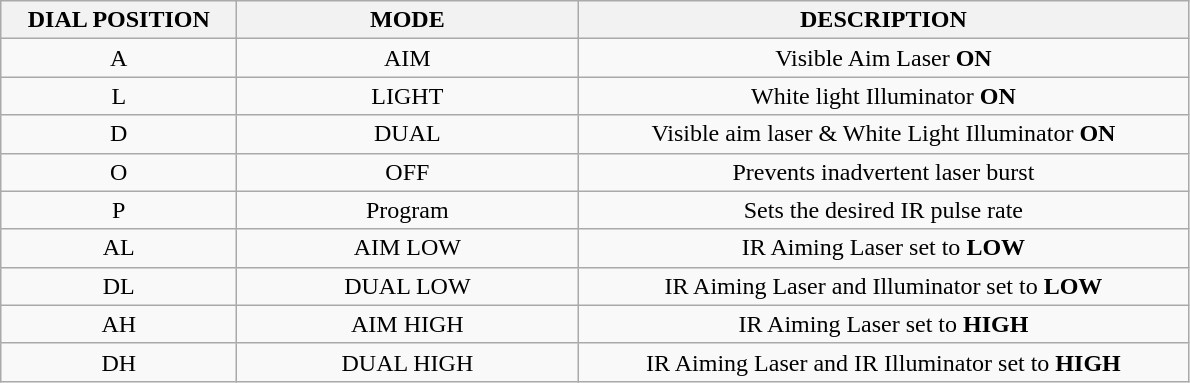<table class="wikitable" style="text-align:center">
<tr>
<th style="width:150px">DIAL POSITION</th>
<th style="width:220px">MODE</th>
<th style="width:400px">DESCRIPTION</th>
</tr>
<tr>
<td style="text-align:center;">A</td>
<td style="text-align:center;">AIM</td>
<td>Visible Aim Laser <strong>ON</strong></td>
</tr>
<tr>
<td>L</td>
<td>LIGHT</td>
<td>White light Illuminator <strong>ON</strong></td>
</tr>
<tr>
<td>D</td>
<td>DUAL</td>
<td>Visible aim laser & White Light Illuminator <strong>ON</strong></td>
</tr>
<tr>
<td style="text-align:center;">O</td>
<td style="text-align:center;">OFF</td>
<td>Prevents inadvertent laser burst</td>
</tr>
<tr>
<td style="text-align:center;">P</td>
<td>Program</td>
<td>Sets the desired IR pulse rate</td>
</tr>
<tr>
<td style="text-align:center;">AL</td>
<td style="text-align:center;">AIM LOW</td>
<td>IR Aiming Laser set to <strong>LOW</strong></td>
</tr>
<tr>
<td style="text-align:center;">DL</td>
<td style="text-align:center;">DUAL LOW</td>
<td>IR Aiming Laser and Illuminator set to <strong>LOW</strong></td>
</tr>
<tr>
<td style="text-align:center;">AH</td>
<td style="text-align:center;">AIM HIGH</td>
<td>IR Aiming Laser set to <strong>HIGH</strong></td>
</tr>
<tr>
<td style="text-align:center;">DH</td>
<td style="text-align:center;">DUAL HIGH</td>
<td>IR Aiming Laser and IR Illuminator set to <strong>HIGH</strong></td>
</tr>
</table>
